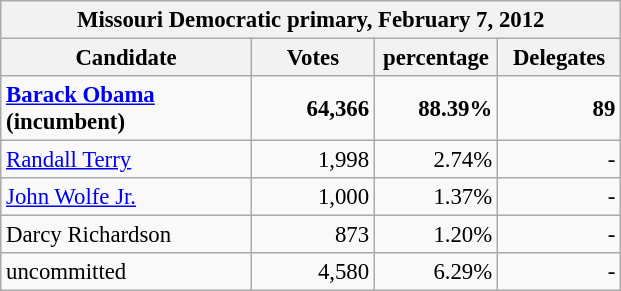<table class="wikitable" style="font-size:95%;">
<tr>
<th colspan="4">Missouri Democratic primary, February 7, 2012</th>
</tr>
<tr>
<th style="width:160px;">Candidate</th>
<th style="width:75px;">Votes</th>
<th style="width:75px;">percentage</th>
<th style="width:75px;">Delegates</th>
</tr>
<tr style="text-align:right;">
<td style="text-align:left;"><strong><a href='#'>Barack Obama</a></strong> <strong>(incumbent)</strong></td>
<td><strong>64,366</strong></td>
<td><strong>88.39%</strong></td>
<td><strong>89</strong></td>
</tr>
<tr style="text-align:right;">
<td style="text-align:left;"><a href='#'>Randall Terry</a></td>
<td>1,998</td>
<td>2.74%</td>
<td>-</td>
</tr>
<tr style="text-align:right;">
<td style="text-align:left;"><a href='#'>John Wolfe Jr.</a></td>
<td>1,000</td>
<td>1.37%</td>
<td>-</td>
</tr>
<tr style="text-align:right;">
<td style="text-align:left;">Darcy Richardson</td>
<td>873</td>
<td>1.20%</td>
<td>-</td>
</tr>
<tr style="text-align:right;">
<td style="text-align:left;">uncommitted</td>
<td>4,580</td>
<td>6.29%</td>
<td>-</td>
</tr>
</table>
